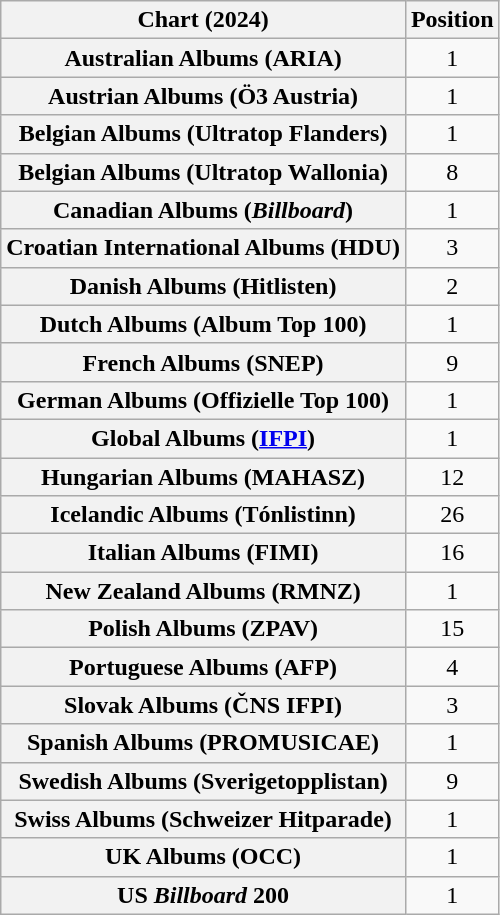<table class="wikitable sortable plainrowheaders" style="text-align:center">
<tr>
<th scope="col">Chart (2024)</th>
<th scope="col">Position</th>
</tr>
<tr>
<th scope="row">Australian Albums (ARIA)</th>
<td>1</td>
</tr>
<tr>
<th scope="row">Austrian Albums (Ö3 Austria)</th>
<td>1</td>
</tr>
<tr>
<th scope="row">Belgian Albums (Ultratop Flanders)</th>
<td>1</td>
</tr>
<tr>
<th scope="row">Belgian Albums (Ultratop Wallonia)</th>
<td>8</td>
</tr>
<tr>
<th scope="row">Canadian Albums (<em>Billboard</em>)</th>
<td>1</td>
</tr>
<tr>
<th scope="row">Croatian International Albums (HDU)</th>
<td>3</td>
</tr>
<tr>
<th scope="row">Danish Albums (Hitlisten)</th>
<td>2</td>
</tr>
<tr>
<th scope="row">Dutch Albums (Album Top 100)</th>
<td>1</td>
</tr>
<tr>
<th scope="row">French Albums (SNEP)</th>
<td>9</td>
</tr>
<tr>
<th scope="row">German Albums (Offizielle Top 100)</th>
<td>1</td>
</tr>
<tr>
<th scope="row">Global Albums (<a href='#'>IFPI</a>)</th>
<td>1</td>
</tr>
<tr>
<th scope="row">Hungarian Albums (MAHASZ)</th>
<td>12</td>
</tr>
<tr>
<th scope="row">Icelandic Albums (Tónlistinn)</th>
<td>26</td>
</tr>
<tr>
<th scope="row">Italian Albums (FIMI)</th>
<td>16</td>
</tr>
<tr>
<th scope="row">New Zealand Albums (RMNZ)</th>
<td>1</td>
</tr>
<tr>
<th scope="row">Polish Albums (ZPAV)</th>
<td>15</td>
</tr>
<tr>
<th scope="row">Portuguese Albums (AFP)</th>
<td>4</td>
</tr>
<tr>
<th scope="row">Slovak Albums (ČNS IFPI)</th>
<td>3</td>
</tr>
<tr>
<th scope="row">Spanish Albums (PROMUSICAE)</th>
<td>1</td>
</tr>
<tr>
<th scope="row">Swedish Albums (Sverigetopplistan)</th>
<td>9</td>
</tr>
<tr>
<th scope="row">Swiss Albums (Schweizer Hitparade)</th>
<td>1</td>
</tr>
<tr>
<th scope="row">UK Albums (OCC)</th>
<td>1</td>
</tr>
<tr>
<th scope="row">US <em>Billboard</em> 200</th>
<td>1</td>
</tr>
</table>
